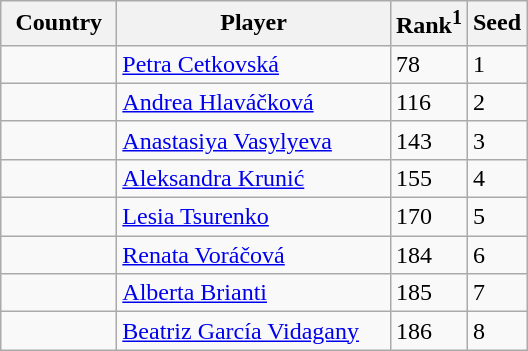<table class="sortable wikitable">
<tr>
<th width="70">Country</th>
<th width="175">Player</th>
<th>Rank<sup>1</sup></th>
<th>Seed</th>
</tr>
<tr>
<td></td>
<td><a href='#'>Petra Cetkovská</a></td>
<td>78</td>
<td>1</td>
</tr>
<tr>
<td></td>
<td><a href='#'>Andrea Hlaváčková</a></td>
<td>116</td>
<td>2</td>
</tr>
<tr>
<td></td>
<td><a href='#'>Anastasiya Vasylyeva</a></td>
<td>143</td>
<td>3</td>
</tr>
<tr>
<td></td>
<td><a href='#'>Aleksandra Krunić</a></td>
<td>155</td>
<td>4</td>
</tr>
<tr>
<td></td>
<td><a href='#'>Lesia Tsurenko</a></td>
<td>170</td>
<td>5</td>
</tr>
<tr>
<td></td>
<td><a href='#'>Renata Voráčová</a></td>
<td>184</td>
<td>6</td>
</tr>
<tr>
<td></td>
<td><a href='#'>Alberta Brianti</a></td>
<td>185</td>
<td>7</td>
</tr>
<tr>
<td></td>
<td><a href='#'>Beatriz García Vidagany</a></td>
<td>186</td>
<td>8</td>
</tr>
</table>
